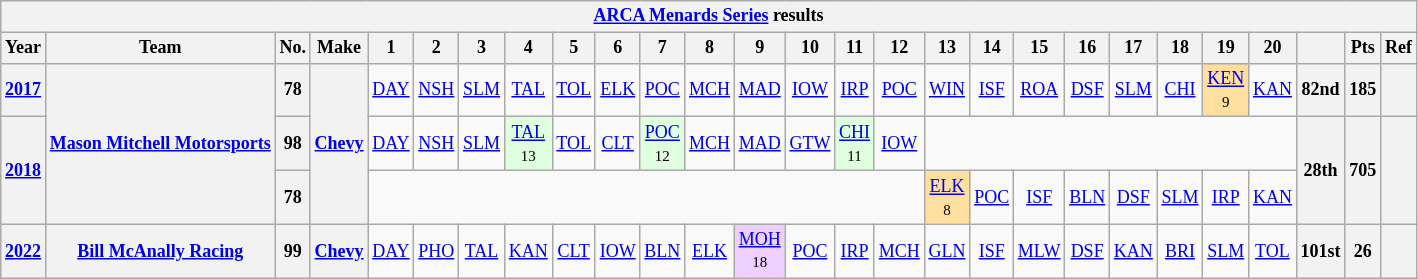<table class="wikitable" style="text-align:center; font-size:75%">
<tr>
<th colspan=27><a href='#'>ARCA Menards Series</a> results</th>
</tr>
<tr>
<th>Year</th>
<th>Team</th>
<th>No.</th>
<th>Make</th>
<th>1</th>
<th>2</th>
<th>3</th>
<th>4</th>
<th>5</th>
<th>6</th>
<th>7</th>
<th>8</th>
<th>9</th>
<th>10</th>
<th>11</th>
<th>12</th>
<th>13</th>
<th>14</th>
<th>15</th>
<th>16</th>
<th>17</th>
<th>18</th>
<th>19</th>
<th>20</th>
<th></th>
<th>Pts</th>
<th>Ref</th>
</tr>
<tr>
<th><a href='#'>2017</a></th>
<th rowspan=3><a href='#'>Mason Mitchell Motorsports</a></th>
<th>78</th>
<th rowspan=3><a href='#'>Chevy</a></th>
<td><a href='#'>DAY</a></td>
<td><a href='#'>NSH</a></td>
<td><a href='#'>SLM</a></td>
<td><a href='#'>TAL</a></td>
<td><a href='#'>TOL</a></td>
<td><a href='#'>ELK</a></td>
<td><a href='#'>POC</a></td>
<td><a href='#'>MCH</a></td>
<td><a href='#'>MAD</a></td>
<td><a href='#'>IOW</a></td>
<td><a href='#'>IRP</a></td>
<td><a href='#'>POC</a></td>
<td><a href='#'>WIN</a></td>
<td><a href='#'>ISF</a></td>
<td><a href='#'>ROA</a></td>
<td><a href='#'>DSF</a></td>
<td><a href='#'>SLM</a></td>
<td><a href='#'>CHI</a></td>
<td style="background:#FFDF9F;"><a href='#'>KEN</a><br><small>9</small></td>
<td><a href='#'>KAN</a></td>
<th>82nd</th>
<th>185</th>
<th></th>
</tr>
<tr>
<th rowspan=2><a href='#'>2018</a></th>
<th>98</th>
<td><a href='#'>DAY</a></td>
<td><a href='#'>NSH</a></td>
<td><a href='#'>SLM</a></td>
<td style="background:#DFFFDF;"><a href='#'>TAL</a><br><small>13</small></td>
<td><a href='#'>TOL</a></td>
<td><a href='#'>CLT</a></td>
<td style="background:#DFFFDF;"><a href='#'>POC</a><br><small>12</small></td>
<td><a href='#'>MCH</a></td>
<td><a href='#'>MAD</a></td>
<td><a href='#'>GTW</a></td>
<td style="background:#DFFFDF;"><a href='#'>CHI</a><br><small>11</small></td>
<td><a href='#'>IOW</a></td>
<td colspan=8></td>
<th rowspan=2>28th</th>
<th rowspan=2>705</th>
<th rowspan=2></th>
</tr>
<tr>
<th>78</th>
<td colspan=12></td>
<td style="background:#FFDF9F;"><a href='#'>ELK</a><br><small>8</small></td>
<td><a href='#'>POC</a></td>
<td><a href='#'>ISF</a></td>
<td><a href='#'>BLN</a></td>
<td><a href='#'>DSF</a></td>
<td><a href='#'>SLM</a></td>
<td><a href='#'>IRP</a></td>
<td><a href='#'>KAN</a></td>
</tr>
<tr>
<th><a href='#'>2022</a></th>
<th><a href='#'>Bill McAnally Racing</a></th>
<th>99</th>
<th><a href='#'>Chevy</a></th>
<td><a href='#'>DAY</a></td>
<td><a href='#'>PHO</a></td>
<td><a href='#'>TAL</a></td>
<td><a href='#'>KAN</a></td>
<td><a href='#'>CLT</a></td>
<td><a href='#'>IOW</a></td>
<td><a href='#'>BLN</a></td>
<td><a href='#'>ELK</a></td>
<td style="background:#EFCFFF;"><a href='#'>MOH</a><br><small>18</small></td>
<td><a href='#'>POC</a></td>
<td><a href='#'>IRP</a></td>
<td><a href='#'>MCH</a></td>
<td><a href='#'>GLN</a></td>
<td><a href='#'>ISF</a></td>
<td><a href='#'>MLW</a></td>
<td><a href='#'>DSF</a></td>
<td><a href='#'>KAN</a></td>
<td><a href='#'>BRI</a></td>
<td><a href='#'>SLM</a></td>
<td><a href='#'>TOL</a></td>
<th>101st</th>
<th>26</th>
<th></th>
</tr>
</table>
